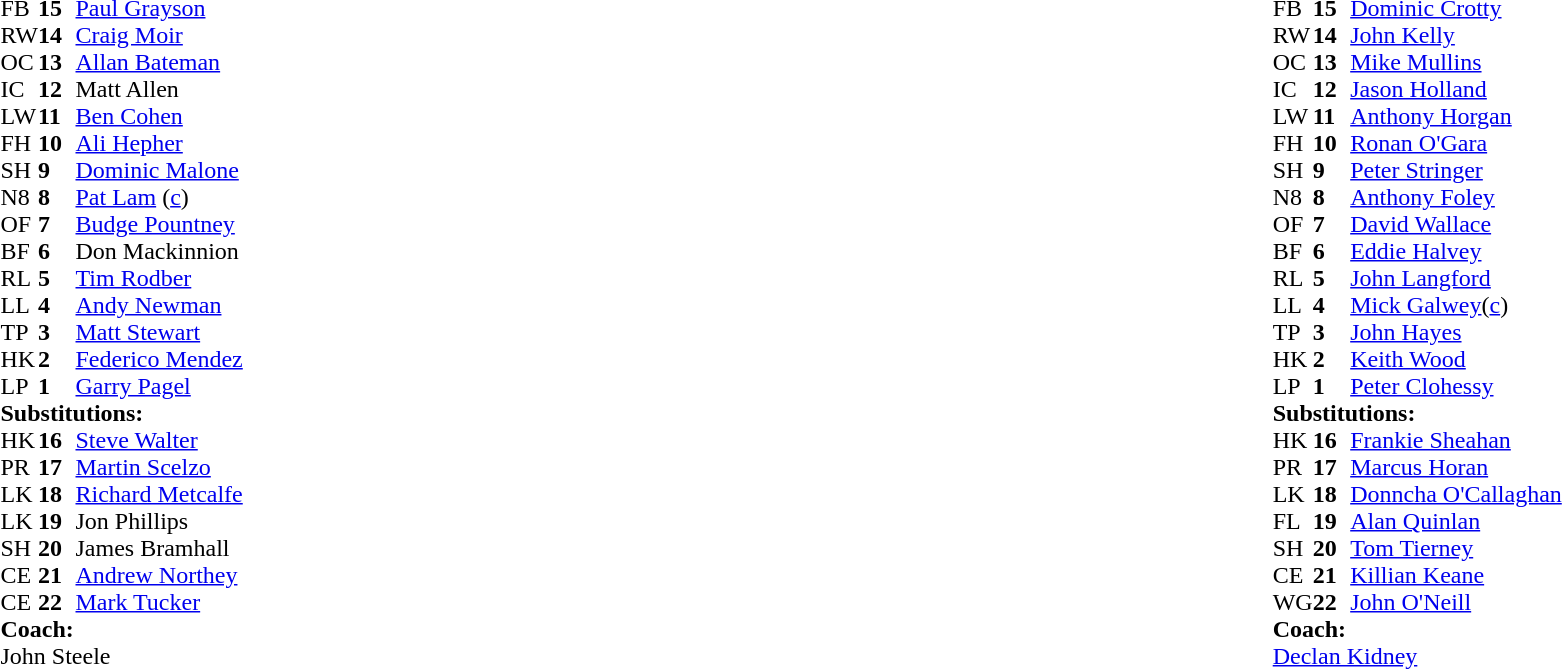<table style="width:100%;">
<tr>
<td style="vertical-align:top; width:50%"><br><table cellspacing="0" cellpadding="0">
<tr>
<th width="25"></th>
<th width="25"></th>
</tr>
<tr>
<td>FB</td>
<td><strong>15</strong></td>
<td> <a href='#'>Paul Grayson</a></td>
</tr>
<tr>
<td>RW</td>
<td><strong>14</strong></td>
<td> <a href='#'>Craig Moir</a></td>
</tr>
<tr>
<td>OC</td>
<td><strong>13</strong></td>
<td> <a href='#'>Allan Bateman</a></td>
</tr>
<tr>
<td>IC</td>
<td><strong>12</strong></td>
<td> Matt Allen</td>
</tr>
<tr>
<td>LW</td>
<td><strong>11</strong></td>
<td> <a href='#'>Ben Cohen</a></td>
</tr>
<tr>
<td>FH</td>
<td><strong>10</strong></td>
<td> <a href='#'>Ali Hepher</a></td>
</tr>
<tr>
<td>SH</td>
<td><strong>9</strong></td>
<td> <a href='#'>Dominic Malone</a></td>
</tr>
<tr>
<td>N8</td>
<td><strong>8</strong></td>
<td> <a href='#'>Pat Lam</a> (<a href='#'>c</a>)</td>
</tr>
<tr>
<td>OF</td>
<td><strong>7</strong></td>
<td> <a href='#'>Budge Pountney</a></td>
</tr>
<tr>
<td>BF</td>
<td><strong>6</strong></td>
<td> Don Mackinnion</td>
</tr>
<tr>
<td>RL</td>
<td><strong>5</strong></td>
<td> <a href='#'>Tim Rodber</a></td>
</tr>
<tr>
<td>LL</td>
<td><strong>4</strong></td>
<td> <a href='#'>Andy Newman</a></td>
</tr>
<tr>
<td>TP</td>
<td><strong>3</strong></td>
<td> <a href='#'>Matt Stewart</a></td>
</tr>
<tr>
<td>HK</td>
<td><strong>2</strong></td>
<td> <a href='#'>Federico Mendez</a></td>
</tr>
<tr>
<td>LP</td>
<td><strong>1</strong></td>
<td> <a href='#'>Garry Pagel</a></td>
</tr>
<tr>
<td colspan=3><strong>Substitutions:</strong></td>
</tr>
<tr>
<td>HK</td>
<td><strong>16</strong></td>
<td> <a href='#'>Steve Walter</a></td>
</tr>
<tr>
<td>PR</td>
<td><strong>17</strong></td>
<td> <a href='#'>Martin Scelzo</a></td>
</tr>
<tr>
<td>LK</td>
<td><strong>18</strong></td>
<td> <a href='#'>Richard Metcalfe</a></td>
</tr>
<tr>
<td>LK</td>
<td><strong>19</strong></td>
<td> Jon Phillips</td>
</tr>
<tr>
<td>SH</td>
<td><strong>20</strong></td>
<td> James Bramhall</td>
</tr>
<tr>
<td>CE</td>
<td><strong>21</strong></td>
<td> <a href='#'>Andrew Northey</a></td>
</tr>
<tr>
<td>CE</td>
<td><strong>22</strong></td>
<td> <a href='#'>Mark Tucker</a></td>
</tr>
<tr>
<td colspan=3><strong>Coach:</strong></td>
</tr>
<tr>
<td colspan="4"> John Steele</td>
</tr>
<tr>
</tr>
</table>
</td>
<td style="vertical-align:top; width:50%"><br><table cellspacing="0" cellpadding="0" style="margin:auto">
<tr>
<th width="25"></th>
<th width="25"></th>
</tr>
<tr>
<td>FB</td>
<td><strong>15</strong></td>
<td> <a href='#'>Dominic Crotty</a></td>
</tr>
<tr>
<td>RW</td>
<td><strong>14</strong></td>
<td> <a href='#'>John Kelly</a></td>
</tr>
<tr>
<td>OC</td>
<td><strong>13</strong></td>
<td> <a href='#'>Mike Mullins</a></td>
</tr>
<tr>
<td>IC</td>
<td><strong>12</strong></td>
<td> <a href='#'>Jason Holland</a></td>
</tr>
<tr>
<td>LW</td>
<td><strong>11</strong></td>
<td> <a href='#'>Anthony Horgan</a></td>
</tr>
<tr>
<td>FH</td>
<td><strong>10</strong></td>
<td> <a href='#'>Ronan O'Gara</a></td>
</tr>
<tr>
<td>SH</td>
<td><strong>9</strong></td>
<td> <a href='#'>Peter Stringer</a></td>
</tr>
<tr>
<td>N8</td>
<td><strong>8</strong></td>
<td> <a href='#'>Anthony Foley</a></td>
</tr>
<tr>
<td>OF</td>
<td><strong>7</strong></td>
<td> <a href='#'>David Wallace</a></td>
</tr>
<tr>
<td>BF</td>
<td><strong>6</strong></td>
<td> <a href='#'>Eddie Halvey</a></td>
</tr>
<tr>
<td>RL</td>
<td><strong>5</strong></td>
<td> <a href='#'>John Langford</a></td>
</tr>
<tr>
<td>LL</td>
<td><strong>4</strong></td>
<td> <a href='#'>Mick Galwey</a>(<a href='#'>c</a>)</td>
</tr>
<tr>
<td>TP</td>
<td><strong>3</strong></td>
<td> <a href='#'>John Hayes</a></td>
</tr>
<tr>
<td>HK</td>
<td><strong>2</strong></td>
<td> <a href='#'>Keith Wood</a></td>
</tr>
<tr>
<td>LP</td>
<td><strong>1</strong></td>
<td> <a href='#'>Peter Clohessy</a></td>
</tr>
<tr>
<td colspan=3><strong>Substitutions:</strong></td>
</tr>
<tr>
<td>HK</td>
<td><strong>16</strong></td>
<td> <a href='#'>Frankie Sheahan</a></td>
</tr>
<tr>
<td>PR</td>
<td><strong>17</strong></td>
<td> <a href='#'>Marcus Horan</a></td>
</tr>
<tr>
<td>LK</td>
<td><strong>18</strong></td>
<td> <a href='#'>Donncha O'Callaghan</a></td>
</tr>
<tr>
<td>FL</td>
<td><strong>19</strong></td>
<td> <a href='#'>Alan Quinlan</a></td>
</tr>
<tr>
<td>SH</td>
<td><strong>20</strong></td>
<td> <a href='#'>Tom Tierney</a></td>
</tr>
<tr>
<td>CE</td>
<td><strong>21</strong></td>
<td> <a href='#'>Killian Keane</a></td>
</tr>
<tr>
<td>WG</td>
<td><strong>22</strong></td>
<td> <a href='#'>John O'Neill</a></td>
</tr>
<tr>
<td colspan=3><strong>Coach:</strong></td>
</tr>
<tr>
<td colspan="4"> <a href='#'>Declan Kidney</a></td>
</tr>
</table>
</td>
</tr>
</table>
